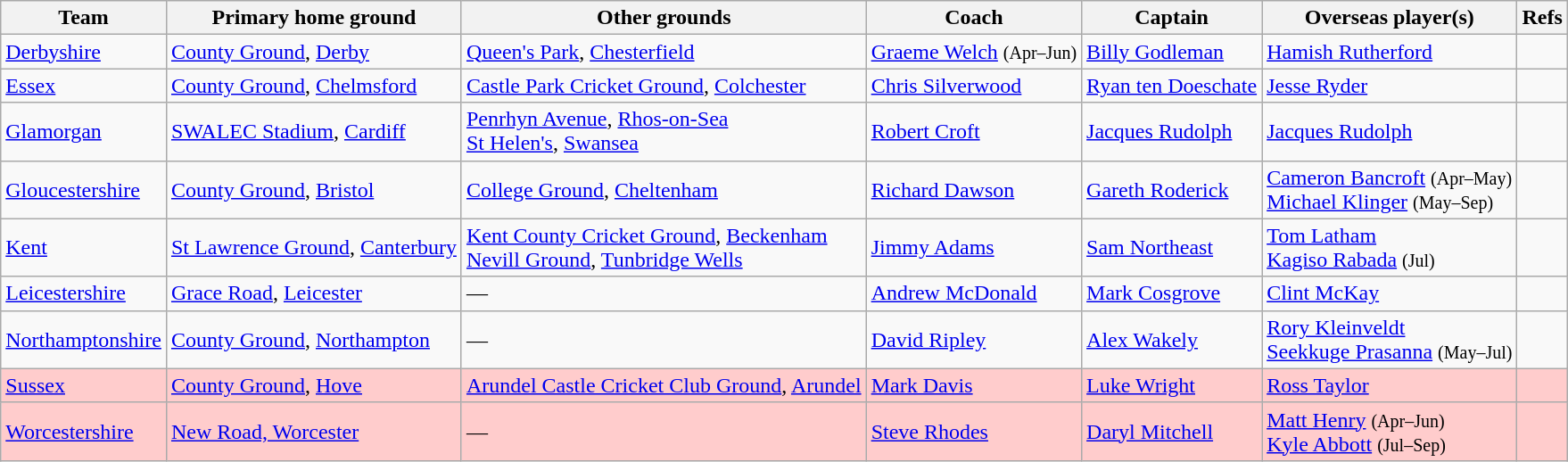<table class="wikitable sortable">
<tr>
<th>Team</th>
<th>Primary home ground</th>
<th>Other grounds</th>
<th>Coach</th>
<th>Captain</th>
<th>Overseas player(s)</th>
<th>Refs</th>
</tr>
<tr>
<td><a href='#'>Derbyshire</a></td>
<td><a href='#'>County Ground</a>, <a href='#'>Derby</a></td>
<td><a href='#'>Queen's Park</a>, <a href='#'>Chesterfield</a></td>
<td> <a href='#'>Graeme Welch</a> <small>(Apr–Jun)</small></td>
<td> <a href='#'>Billy Godleman</a></td>
<td> <a href='#'>Hamish Rutherford</a></td>
<td></td>
</tr>
<tr>
<td><a href='#'>Essex</a></td>
<td><a href='#'>County Ground</a>, <a href='#'>Chelmsford</a></td>
<td><a href='#'>Castle Park Cricket Ground</a>, <a href='#'>Colchester</a></td>
<td> <a href='#'>Chris Silverwood</a></td>
<td> <a href='#'>Ryan ten Doeschate</a></td>
<td> <a href='#'>Jesse Ryder</a></td>
<td></td>
</tr>
<tr>
<td><a href='#'>Glamorgan</a></td>
<td><a href='#'>SWALEC Stadium</a>, <a href='#'>Cardiff</a></td>
<td><a href='#'>Penrhyn Avenue</a>, <a href='#'>Rhos-on-Sea</a><br><a href='#'>St Helen's</a>, <a href='#'>Swansea</a></td>
<td> <a href='#'>Robert Croft</a></td>
<td> <a href='#'>Jacques Rudolph</a></td>
<td> <a href='#'>Jacques Rudolph</a></td>
<td></td>
</tr>
<tr>
<td><a href='#'>Gloucestershire</a></td>
<td><a href='#'>County Ground</a>, <a href='#'>Bristol</a></td>
<td><a href='#'>College Ground</a>, <a href='#'>Cheltenham</a></td>
<td> <a href='#'>Richard Dawson</a></td>
<td> <a href='#'>Gareth Roderick</a></td>
<td> <a href='#'>Cameron Bancroft</a> <small>(Apr–May)</small><br> <a href='#'>Michael Klinger</a> <small>(May–Sep)</small></td>
<td></td>
</tr>
<tr>
<td><a href='#'>Kent</a></td>
<td><a href='#'>St Lawrence Ground</a>, <a href='#'>Canterbury</a></td>
<td><a href='#'>Kent County Cricket Ground</a>, <a href='#'>Beckenham</a><br><a href='#'>Nevill Ground</a>, <a href='#'>Tunbridge Wells</a></td>
<td> <a href='#'>Jimmy Adams</a></td>
<td> <a href='#'>Sam Northeast</a></td>
<td> <a href='#'>Tom Latham</a><br> <a href='#'>Kagiso Rabada</a> <small>(Jul)</small></td>
<td></td>
</tr>
<tr>
<td><a href='#'>Leicestershire</a></td>
<td><a href='#'>Grace Road</a>, <a href='#'>Leicester</a></td>
<td>—</td>
<td> <a href='#'>Andrew McDonald</a></td>
<td> <a href='#'>Mark Cosgrove</a></td>
<td> <a href='#'>Clint McKay</a></td>
<td></td>
</tr>
<tr>
<td><a href='#'>Northamptonshire</a></td>
<td><a href='#'>County Ground</a>, <a href='#'>Northampton</a></td>
<td>—</td>
<td> <a href='#'>David Ripley</a></td>
<td> <a href='#'>Alex Wakely</a></td>
<td> <a href='#'>Rory Kleinveldt</a><br> <a href='#'>Seekkuge Prasanna</a> <small>(May–Jul)</small></td>
<td></td>
</tr>
<tr style="background-color:#ffcccc">
<td><a href='#'>Sussex</a></td>
<td><a href='#'>County Ground</a>, <a href='#'>Hove</a></td>
<td><a href='#'>Arundel Castle Cricket Club Ground</a>, <a href='#'>Arundel</a></td>
<td> <a href='#'>Mark Davis</a></td>
<td> <a href='#'>Luke Wright</a></td>
<td> <a href='#'>Ross Taylor</a></td>
<td></td>
</tr>
<tr style="background-color:#ffcccc">
<td><a href='#'>Worcestershire</a></td>
<td><a href='#'>New Road, Worcester</a></td>
<td>—</td>
<td> <a href='#'>Steve Rhodes</a></td>
<td> <a href='#'>Daryl Mitchell</a></td>
<td> <a href='#'>Matt Henry</a> <small>(Apr–Jun)</small><br> <a href='#'>Kyle Abbott</a> <small>(Jul–Sep)</small></td>
<td></td>
</tr>
</table>
